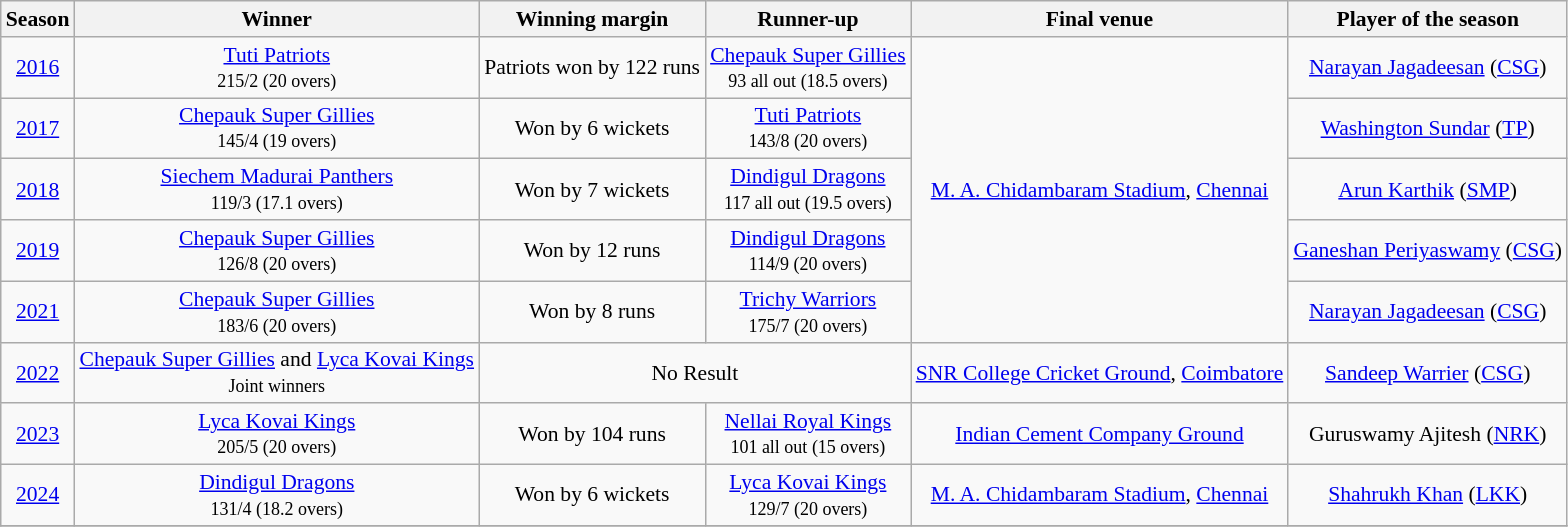<table class="wikitable" style="font-size:90%; text-align: center;">
<tr>
<th>Season</th>
<th>Winner</th>
<th>Winning margin</th>
<th>Runner-up</th>
<th>Final venue</th>
<th>Player of the season</th>
</tr>
<tr>
<td><a href='#'>2016</a></td>
<td><a href='#'>Tuti Patriots</a><br><small>215/2 (20 overs)</small></td>
<td>Patriots won by 122 runs<br></td>
<td><a href='#'>Chepauk Super Gillies</a><br><small>93 all out (18.5 overs)</small></td>
<td rowspan="5"><a href='#'>M. A. Chidambaram Stadium</a>, <a href='#'>Chennai</a></td>
<td><a href='#'>Narayan Jagadeesan</a> (<a href='#'>CSG</a>)</td>
</tr>
<tr>
<td><a href='#'>2017</a></td>
<td><a href='#'>Chepauk Super Gillies</a><br><small>145/4 (19 overs)</small></td>
<td>Won by 6 wickets<br></td>
<td><a href='#'>Tuti Patriots</a><br><small>143/8 (20 overs)</small></td>
<td><a href='#'>Washington Sundar</a> (<a href='#'>TP</a>)</td>
</tr>
<tr>
<td><a href='#'>2018</a></td>
<td><a href='#'>Siechem Madurai Panthers</a><br><small>119/3 (17.1 overs)</small></td>
<td>Won by 7 wickets<br></td>
<td><a href='#'>Dindigul Dragons</a><br><small>117 all out (19.5 overs)</small></td>
<td><a href='#'>Arun Karthik</a> (<a href='#'>SMP</a>)</td>
</tr>
<tr>
<td><a href='#'>2019</a></td>
<td><a href='#'>Chepauk Super Gillies</a><br><small>126/8 (20 overs)</small></td>
<td>Won by 12 runs<br></td>
<td><a href='#'>Dindigul Dragons</a><br><small>114/9 (20 overs)</small></td>
<td><a href='#'>Ganeshan Periyaswamy</a> (<a href='#'>CSG</a>)</td>
</tr>
<tr>
<td><a href='#'>2021</a></td>
<td><a href='#'>Chepauk Super Gillies</a><br><small>183/6 (20 overs)</small></td>
<td>Won by 8 runs<br></td>
<td><a href='#'>Trichy Warriors</a><br><small>175/7 (20 overs)</small></td>
<td><a href='#'>Narayan Jagadeesan</a> (<a href='#'>CSG</a>)</td>
</tr>
<tr>
<td><a href='#'>2022</a></td>
<td><a href='#'>Chepauk Super Gillies</a> and <a href='#'>Lyca Kovai Kings</a><br><small>Joint winners</small></td>
<td colspan="2">No Result<br></td>
<td><a href='#'>SNR College Cricket Ground</a>, <a href='#'>Coimbatore</a></td>
<td><a href='#'>Sandeep Warrier</a> (<a href='#'>CSG</a>)</td>
</tr>
<tr>
<td><a href='#'>2023</a></td>
<td><a href='#'>Lyca Kovai Kings</a><br><small>205/5 (20 overs)</small></td>
<td>Won by 104 runs<br></td>
<td><a href='#'>Nellai Royal Kings</a><br><small>101 all out (15 overs)</small></td>
<td><a href='#'>Indian Cement Company Ground</a></td>
<td>Guruswamy Ajitesh (<a href='#'>NRK</a>)</td>
</tr>
<tr>
<td><a href='#'>2024</a></td>
<td><a href='#'>Dindigul Dragons</a><br><small>131/4 (18.2 overs)</small></td>
<td>Won by 6 wickets<br></td>
<td><a href='#'>Lyca Kovai Kings</a><br><small>129/7 (20 overs)</small></td>
<td><a href='#'>M. A. Chidambaram Stadium</a>, <a href='#'>Chennai</a></td>
<td><a href='#'>Shahrukh Khan</a> (<a href='#'>LKK</a>)</td>
</tr>
<tr>
</tr>
</table>
